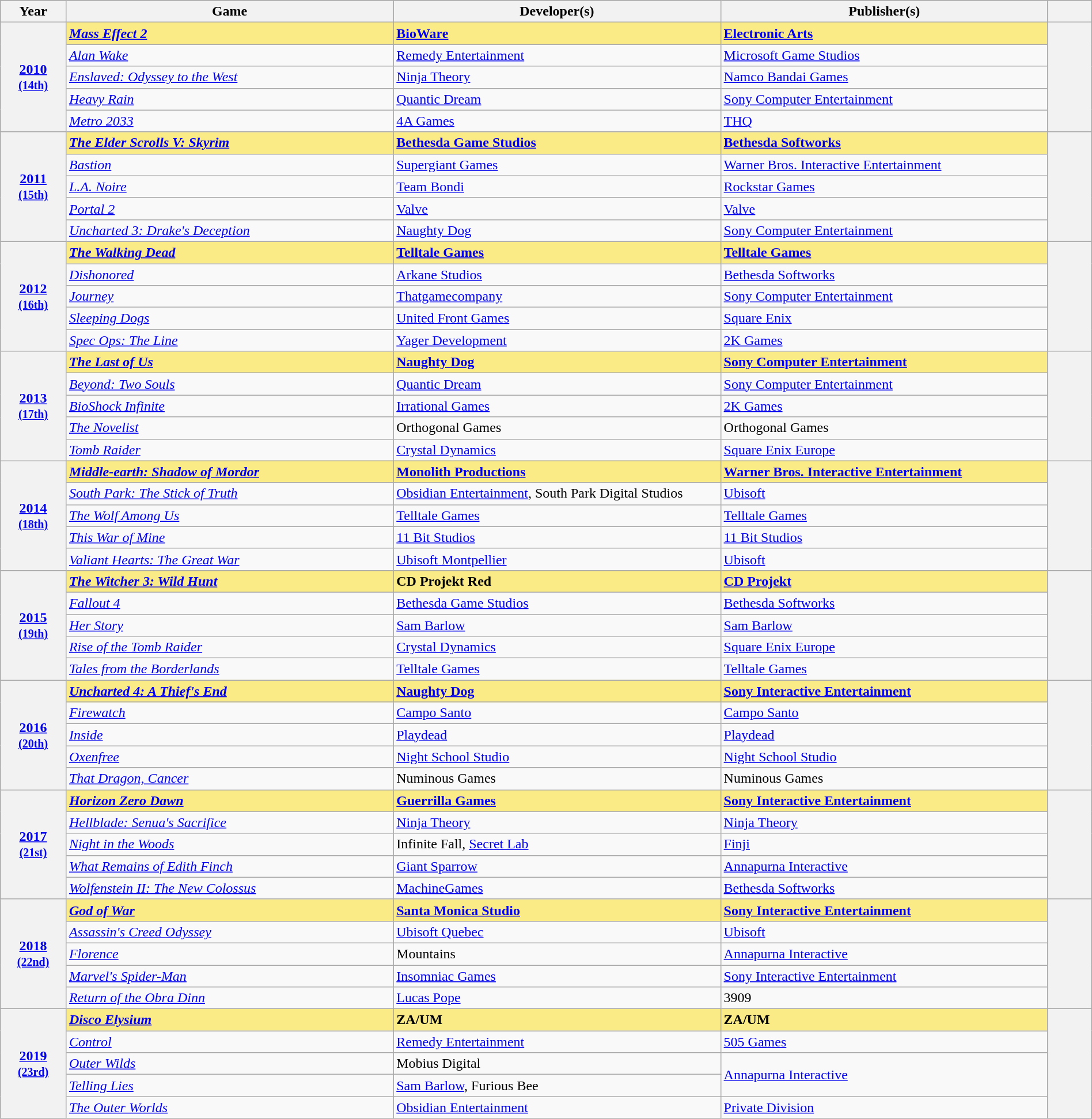<table class="wikitable sortable" style="width:100%;">
<tr style="background:#bebebe">
<th scope="col" style="width:6%;">Year</th>
<th scope="col" style="width:30%;">Game</th>
<th scope="col" style="width:30%;">Developer(s)</th>
<th scope="col" style="width:30%;">Publisher(s)</th>
<th scope="col" style="width:4%;" class="unsortable"></th>
</tr>
<tr>
<th scope="row" rowspan="5" style="text-align:center"><a href='#'>2010</a> <br><small><a href='#'>(14th)</a> </small></th>
<td style="background:#FAEB86"><strong><em><a href='#'>Mass Effect 2</a></em></strong></td>
<td style="background:#FAEB86"><strong><a href='#'>BioWare</a></strong></td>
<td style="background:#FAEB86"><strong><a href='#'>Electronic Arts</a></strong></td>
<th scope="row" rowspan="5" style="text-align;center;"></th>
</tr>
<tr>
<td><em><a href='#'>Alan Wake</a></em></td>
<td><a href='#'>Remedy Entertainment</a></td>
<td><a href='#'>Microsoft Game Studios</a></td>
</tr>
<tr>
<td><em><a href='#'>Enslaved: Odyssey to the West</a></em></td>
<td><a href='#'>Ninja Theory</a></td>
<td><a href='#'>Namco Bandai Games</a></td>
</tr>
<tr>
<td><em><a href='#'>Heavy Rain</a></em></td>
<td><a href='#'>Quantic Dream</a></td>
<td><a href='#'>Sony Computer Entertainment</a></td>
</tr>
<tr>
<td><em><a href='#'>Metro 2033</a></em></td>
<td><a href='#'>4A Games</a></td>
<td><a href='#'>THQ</a></td>
</tr>
<tr>
<th scope="row" rowspan="5" style="text-align:center"><a href='#'>2011</a> <br><small><a href='#'>(15th)</a> </small></th>
<td style="background:#FAEB86"><strong><em><a href='#'>The Elder Scrolls V: Skyrim</a></em></strong></td>
<td style="background:#FAEB86"><strong><a href='#'>Bethesda Game Studios</a></strong></td>
<td style="background:#FAEB86"><strong><a href='#'>Bethesda Softworks</a></strong></td>
<th scope="row" rowspan="5" style="text-align;center;"></th>
</tr>
<tr>
<td><em><a href='#'>Bastion</a></em></td>
<td><a href='#'>Supergiant Games</a></td>
<td><a href='#'>Warner Bros. Interactive Entertainment</a></td>
</tr>
<tr>
<td><em><a href='#'>L.A. Noire</a></em></td>
<td><a href='#'>Team Bondi</a></td>
<td><a href='#'>Rockstar Games</a></td>
</tr>
<tr>
<td><em><a href='#'>Portal 2</a></em></td>
<td><a href='#'>Valve</a></td>
<td><a href='#'>Valve</a></td>
</tr>
<tr>
<td><em><a href='#'>Uncharted 3: Drake's Deception</a></em></td>
<td><a href='#'>Naughty Dog</a></td>
<td><a href='#'>Sony Computer Entertainment</a></td>
</tr>
<tr>
<th scope="row" rowspan="5" style="text-align:center"><a href='#'>2012</a> <br><small><a href='#'>(16th)</a> </small></th>
<td style="background:#FAEB86"><strong><em><a href='#'>The Walking Dead</a></em></strong></td>
<td style="background:#FAEB86"><strong><a href='#'>Telltale Games</a></strong></td>
<td style="background:#FAEB86"><strong><a href='#'>Telltale Games</a></strong></td>
<th scope="row" rowspan="5" style="text-align;center;"></th>
</tr>
<tr>
<td><em><a href='#'>Dishonored</a></em></td>
<td><a href='#'>Arkane Studios</a></td>
<td><a href='#'>Bethesda Softworks</a></td>
</tr>
<tr>
<td><em><a href='#'>Journey</a></em></td>
<td><a href='#'>Thatgamecompany</a></td>
<td><a href='#'>Sony Computer Entertainment</a></td>
</tr>
<tr>
<td><em><a href='#'>Sleeping Dogs</a></em></td>
<td><a href='#'>United Front Games</a></td>
<td><a href='#'>Square Enix</a></td>
</tr>
<tr>
<td><em><a href='#'>Spec Ops: The Line</a></em></td>
<td><a href='#'>Yager Development</a></td>
<td><a href='#'>2K Games</a></td>
</tr>
<tr>
<th scope="row" rowspan="5" style="text-align:center"><a href='#'>2013</a> <br><small><a href='#'>(17th)</a> </small></th>
<td style="background:#FAEB86"><strong><em><a href='#'>The Last of Us</a></em></strong></td>
<td style="background:#FAEB86"><strong><a href='#'>Naughty Dog</a></strong></td>
<td style="background:#FAEB86"><strong><a href='#'>Sony Computer Entertainment</a></strong></td>
<th scope="row" rowspan="5" style="text-align;center;"></th>
</tr>
<tr>
<td><em><a href='#'>Beyond: Two Souls</a></em></td>
<td><a href='#'>Quantic Dream</a></td>
<td><a href='#'>Sony Computer Entertainment</a></td>
</tr>
<tr>
<td><em><a href='#'>BioShock Infinite</a></em></td>
<td><a href='#'>Irrational Games</a></td>
<td><a href='#'>2K Games</a></td>
</tr>
<tr>
<td><em><a href='#'>The Novelist</a></em></td>
<td>Orthogonal Games</td>
<td>Orthogonal Games</td>
</tr>
<tr>
<td><em><a href='#'>Tomb Raider</a></em></td>
<td><a href='#'>Crystal Dynamics</a></td>
<td><a href='#'>Square Enix Europe</a></td>
</tr>
<tr>
<th scope="row" rowspan="5" style="text-align:center"><a href='#'>2014</a> <br><small><a href='#'>(18th)</a> </small></th>
<td style="background:#FAEB86"><strong><em><a href='#'>Middle-earth: Shadow of Mordor</a></em></strong></td>
<td style="background:#FAEB86"><strong><a href='#'>Monolith Productions</a></strong></td>
<td style="background:#FAEB86"><strong><a href='#'>Warner Bros. Interactive Entertainment</a></strong></td>
<th scope="row" rowspan="5" style="text-align;center;"></th>
</tr>
<tr>
<td><em><a href='#'>South Park: The Stick of Truth</a></em></td>
<td><a href='#'>Obsidian Entertainment</a>, South Park Digital Studios</td>
<td><a href='#'>Ubisoft</a></td>
</tr>
<tr>
<td><em><a href='#'>The Wolf Among Us</a></em></td>
<td><a href='#'>Telltale Games</a></td>
<td><a href='#'>Telltale Games</a></td>
</tr>
<tr>
<td><em><a href='#'>This War of Mine</a></em></td>
<td><a href='#'>11 Bit Studios</a></td>
<td><a href='#'>11 Bit Studios</a></td>
</tr>
<tr>
<td><em><a href='#'>Valiant Hearts: The Great War</a></em></td>
<td><a href='#'>Ubisoft Montpellier</a></td>
<td><a href='#'>Ubisoft</a></td>
</tr>
<tr>
<th scope="row" rowspan="5" style="text-align:center"><a href='#'>2015</a> <br><small><a href='#'>(19th)</a> </small></th>
<td style="background:#FAEB86"><strong><em><a href='#'>The Witcher 3: Wild Hunt</a></em></strong></td>
<td style="background:#FAEB86"><strong>CD Projekt Red</strong></td>
<td style="background:#FAEB86"><strong><a href='#'>CD Projekt</a></strong></td>
<th scope="row" rowspan="5" style="text-align;center;"></th>
</tr>
<tr>
<td><em><a href='#'>Fallout 4</a></em></td>
<td><a href='#'>Bethesda Game Studios</a></td>
<td><a href='#'>Bethesda Softworks</a></td>
</tr>
<tr>
<td><em><a href='#'>Her Story</a></em></td>
<td><a href='#'>Sam Barlow</a></td>
<td><a href='#'>Sam Barlow</a></td>
</tr>
<tr>
<td><em><a href='#'>Rise of the Tomb Raider</a></em></td>
<td><a href='#'>Crystal Dynamics</a></td>
<td><a href='#'>Square Enix Europe</a></td>
</tr>
<tr>
<td><em><a href='#'>Tales from the Borderlands</a></em></td>
<td><a href='#'>Telltale Games</a></td>
<td><a href='#'>Telltale Games</a></td>
</tr>
<tr>
<th scope="row" rowspan="5" style="text-align:center"><a href='#'>2016</a> <br><small><a href='#'>(20th)</a> </small></th>
<td style="background:#FAEB86"><strong><em><a href='#'>Uncharted 4: A Thief's End</a></em></strong></td>
<td style="background:#FAEB86"><strong><a href='#'>Naughty Dog</a></strong></td>
<td style="background:#FAEB86"><strong><a href='#'>Sony Interactive Entertainment</a></strong></td>
<th scope="row" rowspan="5" style="text-align;center;"></th>
</tr>
<tr>
<td><em><a href='#'>Firewatch</a></em></td>
<td><a href='#'>Campo Santo</a></td>
<td><a href='#'>Campo Santo</a></td>
</tr>
<tr>
<td><em><a href='#'>Inside</a></em></td>
<td><a href='#'>Playdead</a></td>
<td><a href='#'>Playdead</a></td>
</tr>
<tr>
<td><em><a href='#'>Oxenfree</a></em></td>
<td><a href='#'>Night School Studio</a></td>
<td><a href='#'>Night School Studio</a></td>
</tr>
<tr>
<td><em><a href='#'>That Dragon, Cancer</a></em></td>
<td>Numinous Games</td>
<td>Numinous Games</td>
</tr>
<tr>
<th scope="row" rowspan="5" style="text-align:center"><a href='#'>2017</a> <br><small><a href='#'>(21st)</a> </small></th>
<td style="background:#FAEB86"><strong><em><a href='#'>Horizon Zero Dawn</a></em></strong></td>
<td style="background:#FAEB86"><strong><a href='#'>Guerrilla Games</a></strong></td>
<td style="background:#FAEB86"><strong><a href='#'>Sony Interactive Entertainment</a></strong></td>
<th scope="row" rowspan="5" style="text-align;center;"></th>
</tr>
<tr>
<td><em><a href='#'>Hellblade: Senua's Sacrifice</a></em></td>
<td><a href='#'>Ninja Theory</a></td>
<td><a href='#'>Ninja Theory</a></td>
</tr>
<tr>
<td><em><a href='#'>Night in the Woods</a></em></td>
<td>Infinite Fall, <a href='#'>Secret Lab</a></td>
<td><a href='#'>Finji</a></td>
</tr>
<tr>
<td><em><a href='#'>What Remains of Edith Finch</a></em></td>
<td><a href='#'>Giant Sparrow</a></td>
<td><a href='#'>Annapurna Interactive</a></td>
</tr>
<tr>
<td><em><a href='#'>Wolfenstein II: The New Colossus</a></em></td>
<td><a href='#'>MachineGames</a></td>
<td><a href='#'>Bethesda Softworks</a></td>
</tr>
<tr>
<th scope="row" rowspan="5" style="text-align:center"><a href='#'>2018</a> <br><small><a href='#'>(22nd)</a> </small></th>
<td style="background:#FAEB86"><strong><em><a href='#'>God of War</a></em></strong></td>
<td style="background:#FAEB86"><strong><a href='#'>Santa Monica Studio</a></strong></td>
<td style="background:#FAEB86"><strong><a href='#'>Sony Interactive Entertainment</a></strong></td>
<th scope="row" rowspan="5" style="text-align;center;"></th>
</tr>
<tr>
<td><em><a href='#'>Assassin's Creed Odyssey</a></em></td>
<td><a href='#'>Ubisoft Quebec</a></td>
<td><a href='#'>Ubisoft</a></td>
</tr>
<tr>
<td><em><a href='#'>Florence</a></em></td>
<td>Mountains</td>
<td><a href='#'>Annapurna Interactive</a></td>
</tr>
<tr>
<td><em><a href='#'>Marvel's Spider-Man</a></em></td>
<td><a href='#'>Insomniac Games</a></td>
<td><a href='#'>Sony Interactive Entertainment</a></td>
</tr>
<tr>
<td><em><a href='#'>Return of the Obra Dinn</a></em></td>
<td><a href='#'>Lucas Pope</a></td>
<td>3909</td>
</tr>
<tr>
<th scope="row" rowspan="5" style="text-align:center"><a href='#'>2019</a> <br><small><a href='#'>(23rd)</a> </small></th>
<td style="background:#FAEB86"><strong><em><a href='#'>Disco Elysium</a></em></strong></td>
<td style="background:#FAEB86"><strong>ZA/UM</strong></td>
<td style="background:#FAEB86"><strong>ZA/UM</strong></td>
<th scope="row" rowspan="5" style="text-align;center;"></th>
</tr>
<tr>
<td><em><a href='#'>Control</a></em></td>
<td><a href='#'>Remedy Entertainment</a></td>
<td><a href='#'>505 Games</a></td>
</tr>
<tr>
<td><em><a href='#'>Outer Wilds</a></em></td>
<td>Mobius Digital</td>
<td rowspan=2><a href='#'>Annapurna Interactive</a></td>
</tr>
<tr>
<td><em><a href='#'>Telling Lies</a></em></td>
<td><a href='#'>Sam Barlow</a>, Furious Bee</td>
</tr>
<tr>
<td><em><a href='#'>The Outer Worlds</a></em></td>
<td><a href='#'>Obsidian Entertainment</a></td>
<td><a href='#'>Private Division</a></td>
</tr>
</table>
